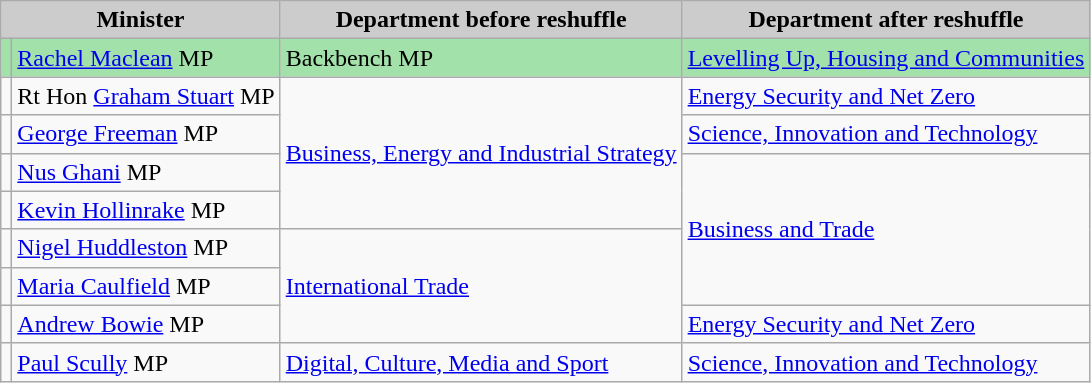<table class="wikitable">
<tr>
<th colspan="2" scope="col" style="background:#ccc;">Minister</th>
<th scope="col" style="background:#ccc;">Department before reshuffle</th>
<th scope="col" style="background:#ccc;">Department after reshuffle</th>
</tr>
<tr style="background:#A2E2AA;" colspan="4" |>
<td></td>
<td><a href='#'>Rachel Maclean</a> MP</td>
<td>Backbench MP</td>
<td><a href='#'>Levelling Up, Housing and Communities</a></td>
</tr>
<tr>
<td></td>
<td>Rt Hon <a href='#'>Graham Stuart</a> MP</td>
<td rowspan="4"><a href='#'>Business, Energy and Industrial Strategy</a></td>
<td><a href='#'>Energy Security and Net Zero</a></td>
</tr>
<tr>
<td></td>
<td><a href='#'>George Freeman</a> MP</td>
<td><a href='#'>Science, Innovation and Technology</a></td>
</tr>
<tr>
<td></td>
<td><a href='#'>Nus Ghani</a> MP</td>
<td rowspan="4"><a href='#'>Business and Trade</a></td>
</tr>
<tr>
<td></td>
<td><a href='#'>Kevin Hollinrake</a> MP</td>
</tr>
<tr>
<td></td>
<td><a href='#'>Nigel Huddleston</a> MP</td>
<td rowspan="3"><a href='#'>International Trade</a></td>
</tr>
<tr>
<td></td>
<td><a href='#'>Maria Caulfield</a> MP</td>
</tr>
<tr>
<td></td>
<td><a href='#'>Andrew Bowie</a> MP</td>
<td><a href='#'>Energy Security and Net Zero</a></td>
</tr>
<tr>
<td></td>
<td><a href='#'>Paul Scully</a> MP</td>
<td><a href='#'>Digital, Culture, Media and Sport</a></td>
<td><a href='#'>Science, Innovation and Technology</a></td>
</tr>
</table>
